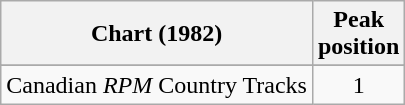<table class="wikitable sortable">
<tr>
<th align="left">Chart (1982)</th>
<th align="center">Peak<br>position</th>
</tr>
<tr>
</tr>
<tr>
<td align="left">Canadian <em>RPM</em> Country Tracks</td>
<td align="center">1</td>
</tr>
</table>
